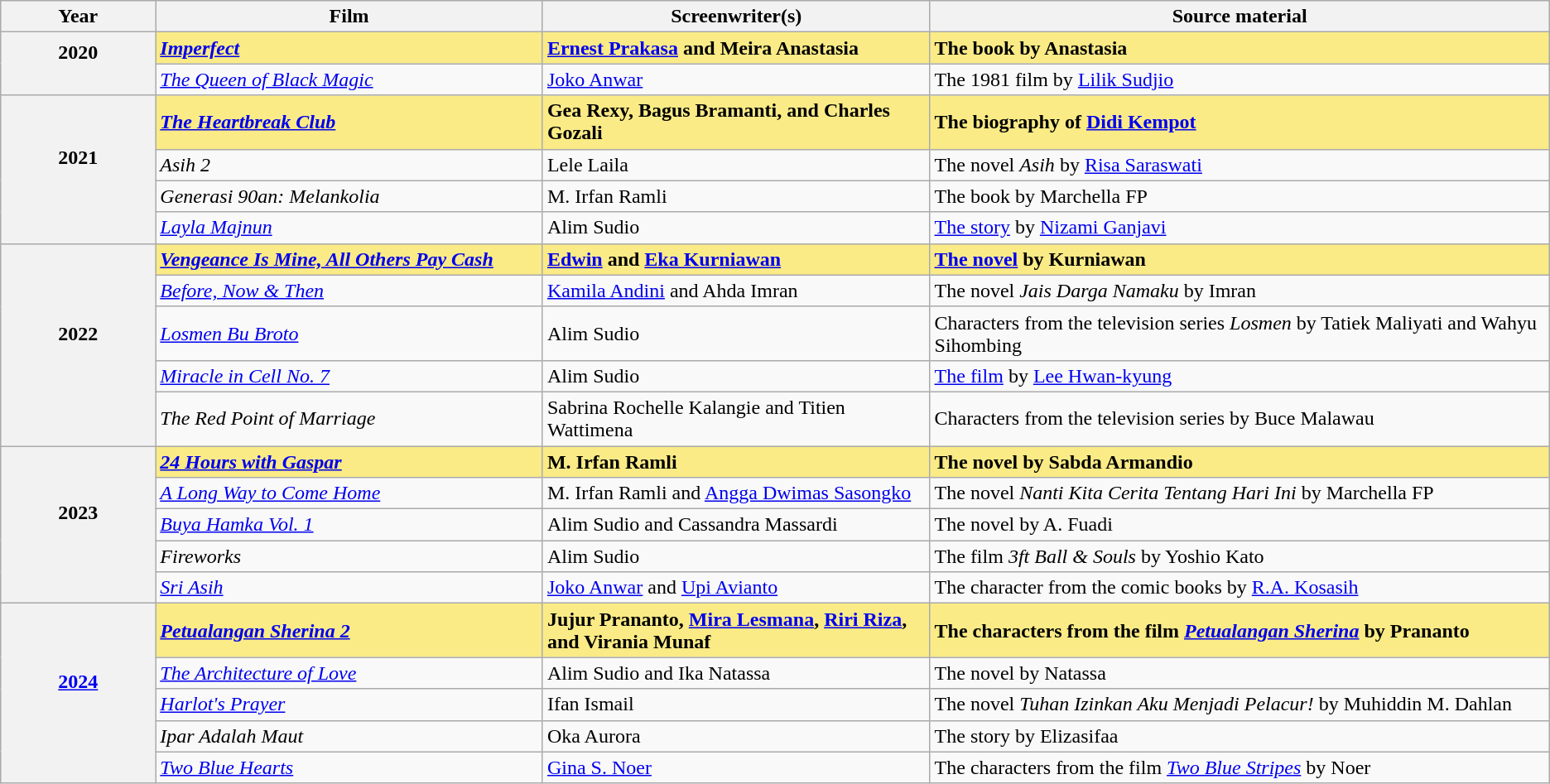<table class="wikitable" rowspan=2 style="text-align: left;" border="2" cellpadding="4">
<tr>
<th width="10%">Year</th>
<th width="25%">Film</th>
<th width="25%">Screenwriter(s)</th>
<th width="40%">Source material</th>
</tr>
<tr>
<th rowspan="2" style="text-align:center;">2020<br><br></th>
<td scope="row" style="background:#FAEB86;"><strong><em><a href='#'>Imperfect</a></em></strong></td>
<td style="background:#FAEB86;"><strong><a href='#'>Ernest Prakasa</a> and Meira Anastasia </strong></td>
<td style="background:#FAEB86;"><strong>The book by Anastasia</strong></td>
</tr>
<tr>
<td><em><a href='#'>The Queen of Black Magic</a></em></td>
<td><a href='#'>Joko Anwar</a></td>
<td>The 1981 film by <a href='#'>Lilik Sudjio</a></td>
</tr>
<tr>
<th style="text-align:center;" rowspan="4">2021<br><br></th>
<td scope="row" style="background:#FAEB86;"><strong><em><a href='#'>The Heartbreak Club</a></em></strong></td>
<td style="background:#FAEB86;"><strong>Gea Rexy, Bagus Bramanti, and Charles Gozali</strong></td>
<td style="background:#FAEB86;"><strong>The biography of <a href='#'>Didi Kempot</a></strong></td>
</tr>
<tr>
<td><em>Asih 2</em></td>
<td>Lele Laila</td>
<td>The novel <em>Asih</em> by <a href='#'>Risa Saraswati</a></td>
</tr>
<tr>
<td><em>Generasi 90an: Melankolia</em></td>
<td>M. Irfan Ramli</td>
<td>The book by Marchella FP</td>
</tr>
<tr>
<td><em><a href='#'>Layla Majnun</a></em></td>
<td>Alim Sudio</td>
<td><a href='#'>The story</a> by <a href='#'>Nizami Ganjavi</a></td>
</tr>
<tr>
<th style="text-align:center;" rowspan="5">2022<br><br></th>
<td scope="row" style="background:#FAEB86;"><strong><em><a href='#'>Vengeance Is Mine, All Others Pay Cash</a></em></strong></td>
<td style="background:#FAEB86;"><strong><a href='#'>Edwin</a> and <a href='#'>Eka Kurniawan</a></strong></td>
<td style="background:#FAEB86;"><strong><a href='#'>The novel</a> by Kurniawan</strong></td>
</tr>
<tr>
<td><em><a href='#'>Before, Now & Then</a></em></td>
<td><a href='#'>Kamila Andini</a> and Ahda Imran</td>
<td>The novel <em>Jais Darga Namaku</em> by Imran</td>
</tr>
<tr>
<td><em><a href='#'>Losmen Bu Broto</a></em></td>
<td>Alim Sudio</td>
<td>Characters from the television series <em>Losmen</em> by Tatiek Maliyati and Wahyu Sihombing</td>
</tr>
<tr>
<td><em><a href='#'>Miracle in Cell No. 7</a></em></td>
<td>Alim Sudio</td>
<td><a href='#'>The film</a> by <a href='#'>Lee Hwan-kyung</a></td>
</tr>
<tr>
<td><em>The Red Point of Marriage</em></td>
<td>Sabrina Rochelle Kalangie and Titien Wattimena</td>
<td>Characters from the television series by Buce Malawau</td>
</tr>
<tr>
<th style="text-align:center;" rowspan="5">2023<br><br></th>
<td scope="row" style="background:#FAEB86;"><strong><em><a href='#'>24 Hours with Gaspar</a></em></strong></td>
<td style="background:#FAEB86;"><strong>M. Irfan Ramli </strong></td>
<td style="background:#FAEB86;"><strong>The novel by Sabda Armandio</strong></td>
</tr>
<tr>
<td><em><a href='#'>A Long Way to Come Home</a></em></td>
<td>M. Irfan Ramli and <a href='#'>Angga Dwimas Sasongko</a></td>
<td>The novel <em>Nanti Kita Cerita Tentang Hari Ini</em> by Marchella FP</td>
</tr>
<tr>
<td><em><a href='#'>Buya Hamka Vol. 1</a></em></td>
<td>Alim Sudio and Cassandra Massardi</td>
<td>The novel by A. Fuadi</td>
</tr>
<tr>
<td><em>Fireworks</em></td>
<td>Alim Sudio</td>
<td>The film <em>3ft Ball & Souls</em> by Yoshio Kato</td>
</tr>
<tr>
<td><em><a href='#'>Sri Asih</a></em></td>
<td><a href='#'>Joko Anwar</a> and <a href='#'>Upi Avianto</a></td>
<td>The character from the comic books by <a href='#'>R.A. Kosasih</a></td>
</tr>
<tr>
<th style="text-align:center;" rowspan="5"><a href='#'>2024</a><br><br></th>
<td scope="row" style="background:#FAEB86;"><strong><em><a href='#'>Petualangan Sherina 2</a></em></strong></td>
<td style="background:#FAEB86;"><strong>Jujur Prananto, <a href='#'>Mira Lesmana</a>, <a href='#'>Riri Riza</a>, and Virania Munaf</strong></td>
<td style="background:#FAEB86;"><strong>The characters from the film <em><a href='#'>Petualangan Sherina</a></em> by Prananto</strong></td>
</tr>
<tr>
<td><em><a href='#'>The Architecture of Love</a></em></td>
<td>Alim Sudio and Ika Natassa</td>
<td>The novel by Natassa</td>
</tr>
<tr>
<td><em><a href='#'>Harlot's Prayer</a></em></td>
<td>Ifan Ismail</td>
<td>The novel <em>Tuhan Izinkan Aku Menjadi Pelacur!</em> by Muhiddin M. Dahlan</td>
</tr>
<tr>
<td><em>Ipar Adalah Maut</em></td>
<td>Oka Aurora</td>
<td>The story by Elizasifaa</td>
</tr>
<tr>
<td><em><a href='#'>Two Blue Hearts</a></em></td>
<td><a href='#'>Gina S. Noer</a></td>
<td>The characters from the film <em><a href='#'>Two Blue Stripes</a></em> by Noer</td>
</tr>
</table>
